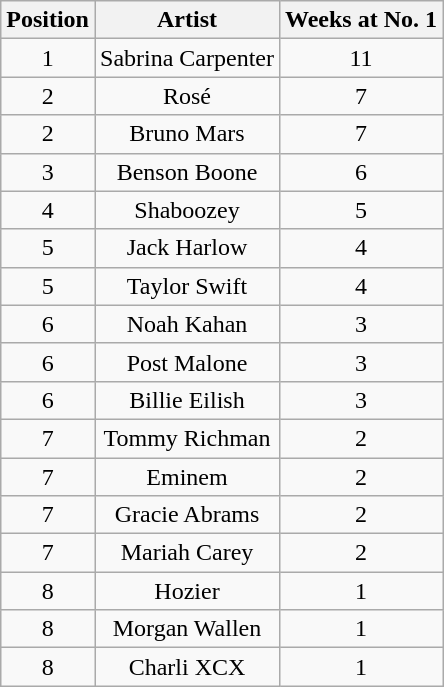<table class="wikitable plainrowheaders" style="text-align:center;">
<tr>
<th scope="col">Position</th>
<th scope="col">Artist</th>
<th scope="col">Weeks at No. 1</th>
</tr>
<tr>
<td>1</td>
<td>Sabrina Carpenter</td>
<td>11</td>
</tr>
<tr>
<td>2</td>
<td>Rosé</td>
<td>7</td>
</tr>
<tr>
<td>2</td>
<td>Bruno Mars</td>
<td>7</td>
</tr>
<tr>
<td>3</td>
<td>Benson Boone</td>
<td>6</td>
</tr>
<tr>
<td>4</td>
<td>Shaboozey</td>
<td>5</td>
</tr>
<tr>
<td>5</td>
<td>Jack Harlow</td>
<td>4</td>
</tr>
<tr>
<td>5</td>
<td>Taylor Swift</td>
<td>4</td>
</tr>
<tr>
<td>6</td>
<td>Noah Kahan</td>
<td>3</td>
</tr>
<tr>
<td>6</td>
<td>Post Malone</td>
<td>3</td>
</tr>
<tr>
<td>6</td>
<td>Billie Eilish</td>
<td>3</td>
</tr>
<tr>
<td>7</td>
<td>Tommy Richman</td>
<td>2</td>
</tr>
<tr>
<td>7</td>
<td>Eminem</td>
<td>2</td>
</tr>
<tr>
<td>7</td>
<td>Gracie Abrams</td>
<td>2</td>
</tr>
<tr>
<td>7</td>
<td>Mariah Carey</td>
<td>2</td>
</tr>
<tr>
<td>8</td>
<td>Hozier</td>
<td>1</td>
</tr>
<tr>
<td>8</td>
<td>Morgan Wallen</td>
<td>1</td>
</tr>
<tr>
<td>8</td>
<td>Charli XCX</td>
<td>1</td>
</tr>
</table>
